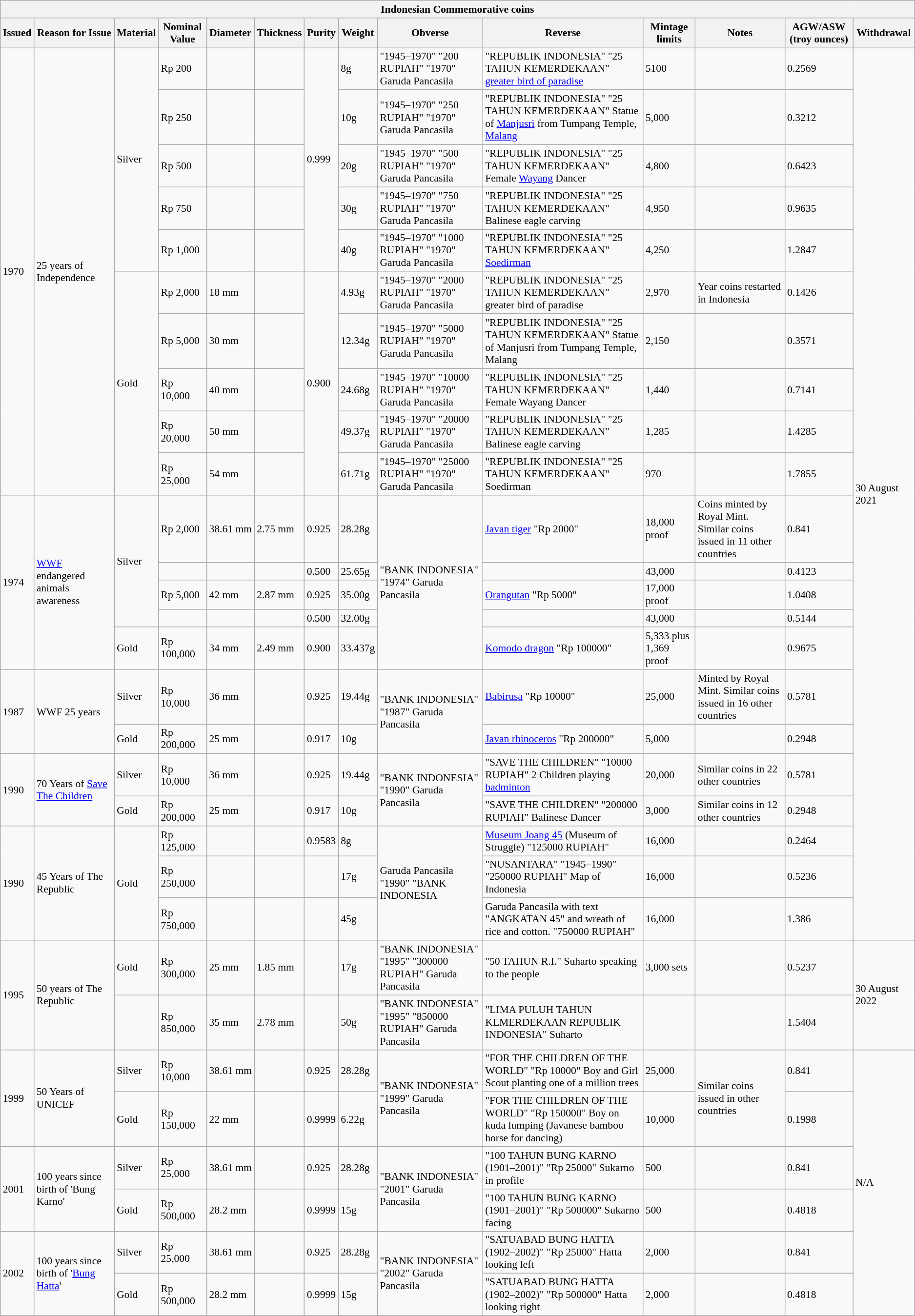<table class="wikitable" style="font-size: 90%">
<tr>
<th colspan="14">Indonesian Commemorative coins</th>
</tr>
<tr>
<th>Issued</th>
<th>Reason for Issue</th>
<th>Material</th>
<th>Nominal Value</th>
<th>Diameter</th>
<th>Thickness</th>
<th>Purity</th>
<th>Weight</th>
<th>Obverse</th>
<th>Reverse</th>
<th>Mintage limits</th>
<th>Notes</th>
<th>AGW/ASW (troy ounces)</th>
<th>Withdrawal</th>
</tr>
<tr>
<td rowspan="10">1970</td>
<td rowspan="10">25 years of Independence</td>
<td rowspan="5">Silver</td>
<td>Rp 200</td>
<td></td>
<td></td>
<td rowspan="5">0.999</td>
<td>8g</td>
<td>"1945–1970" "200 RUPIAH" "1970" Garuda Pancasila</td>
<td>"REPUBLIK INDONESIA" "25 TAHUN KEMERDEKAAN" <a href='#'>greater bird of paradise</a></td>
<td>5100</td>
<td></td>
<td>0.2569</td>
<td rowspan="22">30 August 2021</td>
</tr>
<tr>
<td>Rp 250</td>
<td></td>
<td></td>
<td>10g</td>
<td>"1945–1970" "250 RUPIAH" "1970" Garuda Pancasila</td>
<td>"REPUBLIK INDONESIA" "25 TAHUN KEMERDEKAAN" Statue of <a href='#'>Manjusri</a> from Tumpang Temple, <a href='#'>Malang</a></td>
<td>5,000</td>
<td></td>
<td>0.3212</td>
</tr>
<tr>
<td>Rp 500</td>
<td></td>
<td></td>
<td>20g</td>
<td>"1945–1970" "500 RUPIAH" "1970" Garuda Pancasila</td>
<td>"REPUBLIK INDONESIA" "25 TAHUN KEMERDEKAAN" Female <a href='#'>Wayang</a> Dancer</td>
<td>4,800</td>
<td></td>
<td>0.6423</td>
</tr>
<tr>
<td>Rp 750</td>
<td></td>
<td></td>
<td>30g</td>
<td>"1945–1970" "750 RUPIAH" "1970" Garuda Pancasila</td>
<td>"REPUBLIK INDONESIA" "25 TAHUN KEMERDEKAAN" Balinese eagle carving</td>
<td>4,950</td>
<td></td>
<td>0.9635</td>
</tr>
<tr>
<td>Rp 1,000</td>
<td></td>
<td></td>
<td>40g</td>
<td>"1945–1970" "1000 RUPIAH" "1970" Garuda Pancasila</td>
<td>"REPUBLIK INDONESIA" "25 TAHUN KEMERDEKAAN" <a href='#'>Soedirman</a></td>
<td>4,250</td>
<td></td>
<td>1.2847</td>
</tr>
<tr>
<td rowspan="5">Gold</td>
<td>Rp 2,000</td>
<td>18 mm</td>
<td></td>
<td rowspan="5">0.900</td>
<td>4.93g</td>
<td>"1945–1970" "2000 RUPIAH" "1970" Garuda Pancasila</td>
<td>"REPUBLIK INDONESIA" "25 TAHUN KEMERDEKAAN" greater bird of paradise</td>
<td>2,970</td>
<td>Year coins restarted in Indonesia</td>
<td>0.1426</td>
</tr>
<tr>
<td>Rp 5,000</td>
<td>30 mm</td>
<td></td>
<td>12.34g</td>
<td>"1945–1970" "5000 RUPIAH" "1970" Garuda Pancasila</td>
<td>"REPUBLIK INDONESIA" "25 TAHUN KEMERDEKAAN" Statue of Manjusri from Tumpang Temple, Malang</td>
<td>2,150</td>
<td></td>
<td>0.3571</td>
</tr>
<tr>
<td>Rp 10,000</td>
<td>40 mm</td>
<td></td>
<td>24.68g</td>
<td>"1945–1970" "10000 RUPIAH" "1970" Garuda Pancasila</td>
<td>"REPUBLIK INDONESIA" "25 TAHUN KEMERDEKAAN" Female Wayang Dancer</td>
<td>1,440</td>
<td></td>
<td>0.7141</td>
</tr>
<tr>
<td>Rp 20,000</td>
<td>50 mm</td>
<td></td>
<td>49.37g</td>
<td>"1945–1970" "20000 RUPIAH" "1970" Garuda Pancasila</td>
<td>"REPUBLIK INDONESIA" "25 TAHUN KEMERDEKAAN" Balinese eagle carving</td>
<td>1,285</td>
<td></td>
<td>1.4285</td>
</tr>
<tr>
<td>Rp 25,000</td>
<td>54 mm</td>
<td></td>
<td>61.71g</td>
<td>"1945–1970" "25000 RUPIAH" "1970" Garuda Pancasila</td>
<td>"REPUBLIK INDONESIA" "25 TAHUN KEMERDEKAAN" Soedirman</td>
<td>970</td>
<td></td>
<td>1.7855</td>
</tr>
<tr>
<td rowspan="5">1974</td>
<td rowspan="5"><a href='#'>WWF</a> endangered animals awareness</td>
<td rowspan="4">Silver</td>
<td>Rp 2,000</td>
<td>38.61 mm</td>
<td>2.75 mm</td>
<td>0.925</td>
<td>28.28g</td>
<td rowspan="5">"BANK INDONESIA" "1974" Garuda Pancasila</td>
<td><a href='#'>Javan tiger</a> "Rp 2000"</td>
<td>18,000 proof</td>
<td>Coins minted by Royal Mint. Similar coins issued in 11 other countries</td>
<td>0.841</td>
</tr>
<tr>
<td></td>
<td></td>
<td></td>
<td>0.500</td>
<td>25.65g</td>
<td></td>
<td>43,000</td>
<td></td>
<td>0.4123</td>
</tr>
<tr>
<td>Rp 5,000</td>
<td>42 mm</td>
<td>2.87 mm</td>
<td>0.925</td>
<td>35.00g</td>
<td><a href='#'>Orangutan</a> "Rp 5000"</td>
<td>17,000 proof</td>
<td></td>
<td>1.0408</td>
</tr>
<tr>
<td></td>
<td></td>
<td></td>
<td>0.500</td>
<td>32.00g</td>
<td></td>
<td>43,000</td>
<td></td>
<td>0.5144</td>
</tr>
<tr>
<td>Gold</td>
<td>Rp 100,000</td>
<td>34 mm</td>
<td>2.49 mm</td>
<td>0.900</td>
<td>33.437g</td>
<td><a href='#'>Komodo dragon</a> "Rp 100000"</td>
<td>5,333 plus 1,369 proof</td>
<td></td>
<td>0.9675</td>
</tr>
<tr>
<td rowspan="2">1987</td>
<td rowspan="2">WWF 25 years</td>
<td>Silver</td>
<td>Rp 10,000</td>
<td>36 mm</td>
<td></td>
<td>0.925</td>
<td>19.44g</td>
<td rowspan="2">"BANK INDONESIA" "1987" Garuda Pancasila</td>
<td><a href='#'>Babirusa</a> "Rp 10000"</td>
<td>25,000</td>
<td>Minted by Royal Mint. Similar coins issued in 16 other countries</td>
<td>0.5781</td>
</tr>
<tr>
<td>Gold</td>
<td>Rp 200,000</td>
<td>25 mm</td>
<td></td>
<td>0.917</td>
<td>10g</td>
<td><a href='#'>Javan rhinoceros</a> "Rp 200000"</td>
<td>5,000</td>
<td></td>
<td>0.2948</td>
</tr>
<tr>
<td rowspan="2">1990</td>
<td rowspan="2">70 Years of <a href='#'>Save The Children</a></td>
<td>Silver</td>
<td>Rp 10,000</td>
<td>36 mm</td>
<td></td>
<td>0.925</td>
<td>19.44g</td>
<td rowspan="2">"BANK INDONESIA" "1990" Garuda Pancasila</td>
<td>"SAVE THE CHILDREN" "10000 RUPIAH" 2 Children playing <a href='#'>badminton</a></td>
<td>20,000</td>
<td>Similar coins in 22 other countries</td>
<td>0.5781</td>
</tr>
<tr>
<td>Gold</td>
<td>Rp 200,000</td>
<td>25 mm</td>
<td></td>
<td>0.917</td>
<td>10g</td>
<td>"SAVE THE CHILDREN" "200000 RUPIAH" Balinese Dancer</td>
<td>3,000</td>
<td>Similar coins in 12 other countries</td>
<td>0.2948</td>
</tr>
<tr>
<td rowspan="3">1990</td>
<td rowspan="3">45 Years of The Republic</td>
<td rowspan="3">Gold</td>
<td>Rp 125,000</td>
<td></td>
<td></td>
<td>0.9583</td>
<td>8g</td>
<td rowspan="3">Garuda Pancasila "1990" "BANK INDONESIA</td>
<td><a href='#'>Museum Joang 45</a> (Museum of Struggle) "125000 RUPIAH"</td>
<td>16,000</td>
<td></td>
<td>0.2464</td>
</tr>
<tr>
<td>Rp 250,000</td>
<td></td>
<td></td>
<td></td>
<td>17g</td>
<td>"NUSANTARA" "1945–1990" "250000 RUPIAH" Map of Indonesia</td>
<td>16,000</td>
<td></td>
<td>0.5236</td>
</tr>
<tr>
<td>Rp 750,000</td>
<td></td>
<td></td>
<td></td>
<td>45g</td>
<td>Garuda Pancasila with text "ANGKATAN 45"  and wreath of rice and cotton. "750000 RUPIAH"</td>
<td>16,000</td>
<td></td>
<td>1.386</td>
</tr>
<tr>
<td rowspan="2">1995</td>
<td rowspan="2">50 years of The Republic</td>
<td>Gold</td>
<td>Rp 300,000</td>
<td>25 mm</td>
<td>1.85 mm</td>
<td></td>
<td>17g</td>
<td>"BANK INDONESIA" "1995" "300000 RUPIAH" Garuda Pancasila</td>
<td>"50 TAHUN R.I." Suharto speaking to the people</td>
<td>3,000 sets</td>
<td></td>
<td>0.5237</td>
<td rowspan="2">30 August 2022</td>
</tr>
<tr>
<td></td>
<td>Rp 850,000</td>
<td>35 mm</td>
<td>2.78 mm</td>
<td></td>
<td>50g</td>
<td>"BANK INDONESIA" "1995" "850000 RUPIAH" Garuda Pancasila</td>
<td>"LIMA PULUH TAHUN KEMERDEKAAN REPUBLIK INDONESIA" Suharto</td>
<td></td>
<td></td>
<td>1.5404</td>
</tr>
<tr>
<td rowspan="2">1999</td>
<td rowspan="2">50 Years of UNICEF</td>
<td>Silver</td>
<td>Rp 10,000</td>
<td>38.61 mm</td>
<td></td>
<td>0.925</td>
<td>28.28g</td>
<td rowspan="2">"BANK INDONESIA" "1999" Garuda Pancasila</td>
<td>"FOR THE CHILDREN OF THE WORLD" "Rp 10000" Boy and Girl Scout planting one of a million trees</td>
<td>25,000</td>
<td rowspan="2">Similar coins issued in other countries</td>
<td>0.841</td>
<td rowspan="6">N/A</td>
</tr>
<tr>
<td>Gold</td>
<td>Rp 150,000</td>
<td>22 mm</td>
<td></td>
<td>0.9999</td>
<td>6.22g</td>
<td>"FOR THE CHILDREN OF THE WORLD" "Rp 150000" Boy on kuda lumping (Javanese bamboo horse for dancing)</td>
<td>10,000</td>
<td>0.1998</td>
</tr>
<tr>
<td rowspan="2">2001</td>
<td rowspan="2">100 years since birth of 'Bung Karno'</td>
<td>Silver</td>
<td>Rp 25,000</td>
<td>38.61 mm</td>
<td></td>
<td>0.925</td>
<td>28.28g</td>
<td rowspan="2">"BANK INDONESIA" "2001" Garuda Pancasila</td>
<td>"100 TAHUN BUNG KARNO (1901–2001)" "Rp 25000" Sukarno in profile</td>
<td>500</td>
<td></td>
<td>0.841</td>
</tr>
<tr>
<td>Gold</td>
<td>Rp 500,000</td>
<td>28.2 mm</td>
<td></td>
<td>0.9999</td>
<td>15g</td>
<td>"100 TAHUN BUNG KARNO (1901–2001)" "Rp 500000" Sukarno facing</td>
<td>500</td>
<td></td>
<td>0.4818</td>
</tr>
<tr>
<td rowspan="2">2002</td>
<td rowspan="2">100 years since birth of '<a href='#'>Bung Hatta</a>'</td>
<td>Silver</td>
<td>Rp 25,000</td>
<td>38.61 mm</td>
<td></td>
<td>0.925</td>
<td>28.28g</td>
<td rowspan="2">"BANK INDONESIA" "2002" Garuda Pancasila</td>
<td>"SATUABAD BUNG HATTA (1902–2002)" "Rp 25000" Hatta looking left</td>
<td>2,000</td>
<td></td>
<td>0.841</td>
</tr>
<tr>
<td>Gold</td>
<td>Rp 500,000</td>
<td>28.2 mm</td>
<td></td>
<td>0.9999</td>
<td>15g</td>
<td>"SATUABAD BUNG HATTA (1902–2002)" "Rp 500000" Hatta looking right</td>
<td>2,000</td>
<td></td>
<td>0.4818</td>
</tr>
</table>
